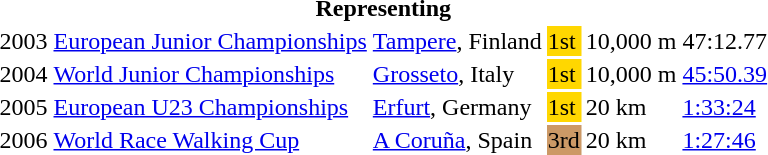<table>
<tr>
<th colspan="6">Representing </th>
</tr>
<tr>
<td>2003</td>
<td><a href='#'>European Junior Championships</a></td>
<td><a href='#'>Tampere</a>, Finland</td>
<td bgcolor="gold">1st</td>
<td>10,000 m</td>
<td>47:12.77</td>
</tr>
<tr>
<td>2004</td>
<td><a href='#'>World Junior Championships</a></td>
<td><a href='#'>Grosseto</a>, Italy</td>
<td bgcolor="gold">1st</td>
<td>10,000 m</td>
<td><a href='#'>45:50.39</a></td>
</tr>
<tr>
<td>2005</td>
<td><a href='#'>European U23 Championships</a></td>
<td><a href='#'>Erfurt</a>, Germany</td>
<td bgcolor=gold>1st</td>
<td>20 km</td>
<td><a href='#'>1:33:24</a></td>
</tr>
<tr>
<td>2006</td>
<td><a href='#'>World Race Walking Cup</a></td>
<td><a href='#'>A Coruña</a>, Spain</td>
<td bgcolor="cc9966">3rd</td>
<td>20 km</td>
<td><a href='#'>1:27:46</a></td>
</tr>
</table>
